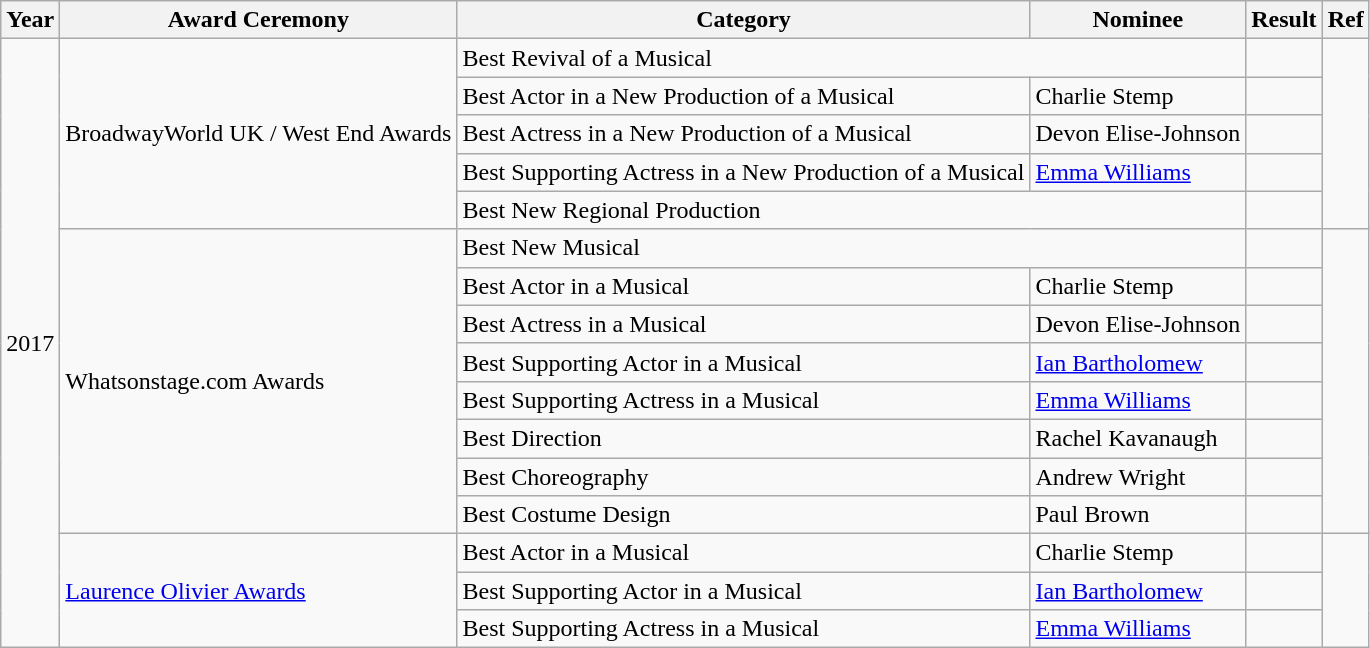<table class="wikitable">
<tr>
<th>Year</th>
<th>Award Ceremony</th>
<th>Category</th>
<th>Nominee</th>
<th>Result</th>
<th>Ref</th>
</tr>
<tr>
<td rowspan="16">2017</td>
<td rowspan="5">BroadwayWorld UK / West End Awards</td>
<td colspan="2">Best Revival of a Musical</td>
<td></td>
<td rowspan="5"></td>
</tr>
<tr>
<td>Best Actor in a New Production of a Musical</td>
<td>Charlie Stemp</td>
<td></td>
</tr>
<tr>
<td>Best Actress in a New Production of a Musical</td>
<td>Devon Elise-Johnson</td>
<td></td>
</tr>
<tr>
<td>Best Supporting Actress in a New Production of a Musical</td>
<td><a href='#'>Emma Williams</a></td>
<td></td>
</tr>
<tr>
<td colspan="2">Best New Regional Production</td>
<td></td>
</tr>
<tr>
<td rowspan="8">Whatsonstage.com Awards</td>
<td colspan="2">Best New Musical</td>
<td></td>
<td rowspan="8"></td>
</tr>
<tr>
<td>Best Actor in a Musical</td>
<td>Charlie Stemp</td>
<td></td>
</tr>
<tr>
<td>Best Actress in a Musical</td>
<td>Devon Elise-Johnson</td>
<td></td>
</tr>
<tr>
<td>Best Supporting Actor in a Musical</td>
<td><a href='#'>Ian Bartholomew</a></td>
<td></td>
</tr>
<tr>
<td>Best Supporting Actress in a Musical</td>
<td><a href='#'>Emma Williams</a></td>
<td></td>
</tr>
<tr>
<td>Best Direction</td>
<td>Rachel Kavanaugh</td>
<td></td>
</tr>
<tr>
<td>Best Choreography</td>
<td>Andrew Wright</td>
<td></td>
</tr>
<tr>
<td>Best Costume Design</td>
<td>Paul Brown</td>
<td></td>
</tr>
<tr>
<td rowspan="8"><a href='#'>Laurence Olivier Awards</a></td>
<td>Best Actor in a Musical</td>
<td>Charlie Stemp</td>
<td></td>
<td rowspan="3"></td>
</tr>
<tr>
<td>Best Supporting Actor in a Musical</td>
<td><a href='#'>Ian Bartholomew</a></td>
<td></td>
</tr>
<tr>
<td>Best Supporting Actress in a Musical</td>
<td><a href='#'>Emma Williams</a></td>
<td></td>
</tr>
</table>
